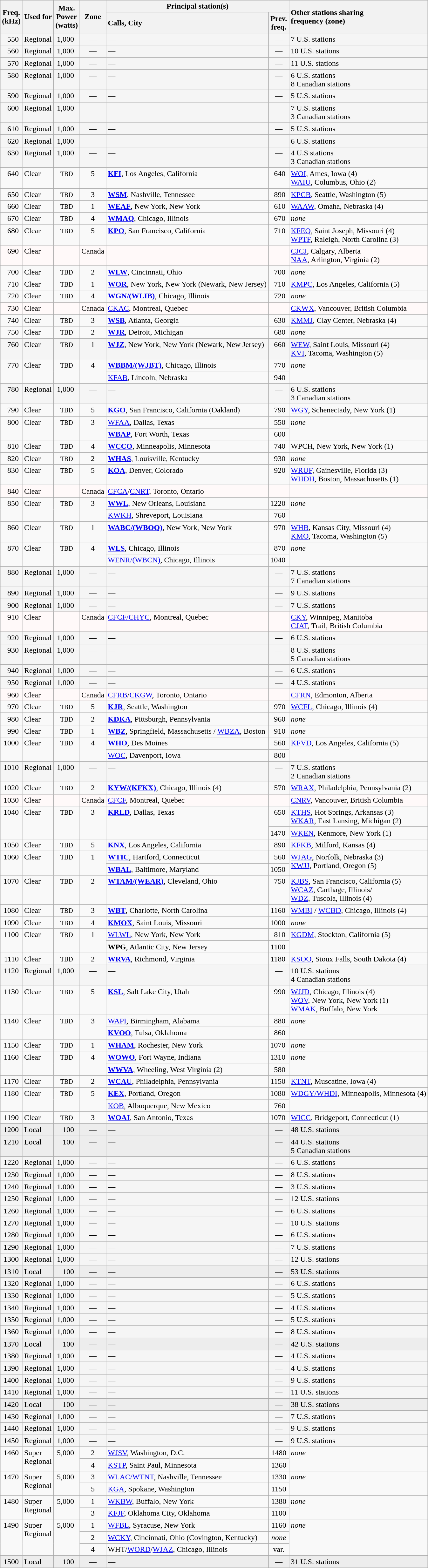<table class="wikitable">
<tr>
<th rowspan=2>Freq.<br>(kHz)</th>
<th rowspan=2 style=" text-align: left">Used for</th>
<th rowspan=2>Max.<br>Power<br>(watts)</th>
<th rowspan=2>Zone</th>
<th colspan=2>Principal station(s)</th>
<th rowspan=2 style=" text-align: left">Other stations sharing<br>frequency (zone)</th>
</tr>
<tr style="text-align: left; background: #eeeeff">
<th style=" text-align: left">Calls, City</th>
<th>Prev.<br>freq.</th>
</tr>
<tr style="vertical-align: top; background: #f5f5f5">
<td style="text-align: right">550 </td>
<td>Regional</td>
<td style="text-align: right">1,000  </td>
<td style="text-align: center">—</td>
<td>—</td>
<td style="text-align: center">—</td>
<td>7 U.S. stations</td>
</tr>
<tr style="vertical-align: top; background: #f5f5f5">
<td style="text-align: right">560 </td>
<td>Regional</td>
<td style="text-align: right">1,000  </td>
<td style="text-align: center">—</td>
<td>—</td>
<td style="text-align: center">—</td>
<td>10 U.S. stations</td>
</tr>
<tr style="vertical-align: top; background: #f5f5f5">
<td style="text-align: right">570 </td>
<td>Regional</td>
<td style="text-align: right">1,000  </td>
<td style="text-align: center">—</td>
<td>—</td>
<td style="text-align: center">—</td>
<td>11 U.S. stations</td>
</tr>
<tr style="vertical-align: top; background: #f5f5f5">
<td style="text-align: right">580 </td>
<td>Regional</td>
<td style="text-align: right">1,000  </td>
<td style="text-align: center">—</td>
<td>—</td>
<td style="text-align: center">—</td>
<td>6 U.S. stations<br>8 Canadian stations</td>
</tr>
<tr style="vertical-align: top; background: #f5f5f5">
<td style="text-align: right">590 </td>
<td>Regional</td>
<td style="text-align: right">1,000  </td>
<td style="text-align: center">—</td>
<td>—</td>
<td style="text-align: center">—</td>
<td>5 U.S. stations</td>
</tr>
<tr style="vertical-align: top; background: #f5f5f5">
<td style="text-align: right">600 </td>
<td>Regional</td>
<td style="text-align: right">1,000  </td>
<td style="text-align: center">—</td>
<td>—</td>
<td style="text-align: center">—</td>
<td>7 U.S. stations<br>3 Canadian stations</td>
</tr>
<tr style="vertical-align: top; background: #f5f5f5">
<td style="text-align: right">610 </td>
<td>Regional</td>
<td style="text-align: right">1,000  </td>
<td style="text-align: center">—</td>
<td>—</td>
<td style="text-align: center">—</td>
<td>5 U.S. stations</td>
</tr>
<tr style="vertical-align: top; background: #f5f5f5">
<td style="text-align: right">620 </td>
<td>Regional</td>
<td style="text-align: right">1,000  </td>
<td style="text-align: center">—</td>
<td>—</td>
<td style="text-align: center">—</td>
<td>6 U.S. stations</td>
</tr>
<tr style="vertical-align: top; background: #f5f5f5">
<td style="text-align: right">630 </td>
<td>Regional</td>
<td style="text-align: right">1,000  </td>
<td style="text-align: center">—</td>
<td>—</td>
<td style="text-align: center">—</td>
<td>4 U.S stations<br>3 Canadian stations</td>
</tr>
<tr style="vertical-align: top">
<td style="text-align: right">640 </td>
<td>Clear</td>
<td style="text-align: center"><small>TBD</small></td>
<td style="text-align: center">5</td>
<td><strong><a href='#'>KFI</a></strong>, Los Angeles, California</td>
<td style="text-align: right">640 </td>
<td><a href='#'>WOI</a>, Ames, Iowa (4)<br><a href='#'>WAIU</a>, Columbus, Ohio (2)</td>
</tr>
<tr style="vertical-align: top">
<td style="text-align: right">650 </td>
<td>Clear</td>
<td style="text-align: center"><small>TBD</small></td>
<td style="text-align: center">3</td>
<td><strong><a href='#'>WSM</a></strong>, Nashville, Tennessee</td>
<td style="text-align: right">890 </td>
<td><a href='#'>KPCB</a>, Seattle, Washington (5)</td>
</tr>
<tr style="vertical-align: top">
<td style="text-align: right">660 </td>
<td>Clear</td>
<td style="text-align: center"><small>TBD</small></td>
<td style="text-align: center">1</td>
<td><strong><a href='#'>WEAF</a></strong>, New York, New York</td>
<td style="text-align: right">610 </td>
<td><a href='#'>WAAW</a>, Omaha, Nebraska (4)</td>
</tr>
<tr style="vertical-align: top">
<td style="text-align: right">670 </td>
<td>Clear</td>
<td style="text-align: center"><small>TBD</small></td>
<td style="text-align: center">4</td>
<td><strong><a href='#'>WMAQ</a></strong>, Chicago, Illinois</td>
<td style="text-align: right">670 </td>
<td><em>none</em></td>
</tr>
<tr style="vertical-align: top">
<td style="text-align: right">680 </td>
<td>Clear</td>
<td style="text-align: center"><small>TBD</small></td>
<td style="text-align: center">5</td>
<td><strong><a href='#'>KPO</a></strong>, San Francisco, California</td>
<td style="text-align: right">710 </td>
<td><a href='#'>KFEQ</a>, Saint Joseph, Missouri (4)<br><a href='#'>WPTF</a>, Raleigh, North Carolina (3)</td>
</tr>
<tr style="vertical-align: top; background: #fff9f9">
<td style="text-align: right">690 </td>
<td>Clear</td>
<td></td>
<td style="text-align: center">Canada</td>
<td></td>
<td></td>
<td><a href='#'>CJCJ</a>, Calgary, Alberta<br><a href='#'>NAA</a>, Arlington, Virginia (2)</td>
</tr>
<tr style="vertical-align: top">
<td style="text-align: right">700 </td>
<td>Clear</td>
<td style="text-align: center"><small>TBD</small></td>
<td style="text-align: center">2</td>
<td><strong><a href='#'>WLW</a></strong>, Cincinnati, Ohio</td>
<td style="text-align: right">700 </td>
<td><em>none</em></td>
</tr>
<tr style="vertical-align: top">
<td style="text-align: right">710 </td>
<td>Clear</td>
<td style="text-align: center"><small>TBD</small></td>
<td style="text-align: center">1</td>
<td><strong><a href='#'>WOR</a></strong>, New York, New York (Newark, New Jersey)</td>
<td style="text-align: right">710 </td>
<td><a href='#'>KMPC</a>, Los Angeles, California (5)</td>
</tr>
<tr style="vertical-align: top">
<td style="text-align: right">720 </td>
<td>Clear</td>
<td style="text-align: center"><small>TBD</small></td>
<td style="text-align: center">4</td>
<td><strong><a href='#'>WGN/(WLIB)</a></strong>, Chicago, Illinois</td>
<td style="text-align: right">720 </td>
<td><em>none</em></td>
</tr>
<tr style="vertical-align: top; background: #fff9f9">
<td style="text-align: right">730 </td>
<td>Clear</td>
<td></td>
<td style="text-align: center">Canada</td>
<td><a href='#'>CKAC</a>, Montreal, Quebec</td>
<td></td>
<td><a href='#'>CKWX</a>, Vancouver, British Columbia</td>
</tr>
<tr style="vertical-align: top">
<td style="text-align: right">740 </td>
<td>Clear</td>
<td style="text-align: center"><small>TBD</small></td>
<td style="text-align: center">3</td>
<td><strong><a href='#'>WSB</a></strong>, Atlanta, Georgia</td>
<td style="text-align: right">630 </td>
<td><a href='#'>KMMJ</a>, Clay Center, Nebraska (4)</td>
</tr>
<tr style="vertical-align: top">
<td style="text-align: right">750 </td>
<td>Clear</td>
<td style="text-align: center"><small>TBD</small></td>
<td style="text-align: center">2</td>
<td><strong><a href='#'>WJR</a></strong>, Detroit, Michigan</td>
<td style="text-align: right">680 </td>
<td><em>none</em></td>
</tr>
<tr style="vertical-align: top; background: #f5f5f5">
<td style="text-align: right">760 </td>
<td>Clear</td>
<td style="text-align: center"><small>TBD</small></td>
<td style="text-align: center">1</td>
<td><strong><a href='#'>WJZ</a></strong>, New York, New York (Newark, New Jersey)</td>
<td style="text-align: right">660 </td>
<td><a href='#'>WEW</a>, Saint Louis, Missouri (4)<br><a href='#'>KVI</a>, Tacoma, Washington (5)</td>
</tr>
<tr style="vertical-align: top">
<td rowspan=2 style="text-align: right">770 </td>
<td rowspan=2>Clear</td>
<td rowspan=2 style="text-align: center"><small>TBD</small></td>
<td rowspan=2 style="text-align: center">4</td>
<td><strong><a href='#'>WBBM/(WJBT)</a></strong>, Chicago, Illinois</td>
<td style="text-align: right">770 </td>
<td rowspan=2><em>none</em></td>
</tr>
<tr style="vertical-align: top">
<td><a href='#'>KFAB</a>, Lincoln, Nebraska</td>
<td style="text-align: right">940 </td>
</tr>
<tr style="vertical-align: top; background: #f5f5f5">
<td style="text-align: right">780 </td>
<td>Regional</td>
<td style="text-align: right">1,000  </td>
<td style="text-align: center">—</td>
<td>—</td>
<td style="text-align: center">—</td>
<td>6 U.S. stations<br>3 Canadian stations</td>
</tr>
<tr style="vertical-align: top">
<td style="text-align: right">790 </td>
<td>Clear</td>
<td style="text-align: center"><small>TBD</small></td>
<td style="text-align: center">5</td>
<td><strong><a href='#'>KGO</a></strong>, San Francisco, California (Oakland)</td>
<td style="text-align: right">790 </td>
<td><a href='#'>WGY</a>, Schenectady, New York (1)</td>
</tr>
<tr style="vertical-align: top">
<td rowspan=2 style="text-align: right">800 </td>
<td rowspan=2>Clear</td>
<td rowspan=2 style="text-align: center"><small>TBD</small></td>
<td rowspan=2 style="text-align: center">3</td>
<td><a href='#'>WFAA</a>, Dallas, Texas</td>
<td style="text-align: right">550 </td>
<td rowspan="2"><em>none</em></td>
</tr>
<tr style="vertical-align: top">
<td><strong><a href='#'>WBAP</a></strong>, Fort Worth, Texas</td>
<td style="text-align: right">600 </td>
</tr>
<tr style="vertical-align: top; text-align: left;">
<td style="text-align: right">810 </td>
<td>Clear</td>
<td style="text-align: center"><small>TBD</small></td>
<td style="text-align: center">4</td>
<td><strong><a href='#'>WCCO</a></strong>, Minneapolis, Minnesota</td>
<td style="text-align: right">740 </td>
<td>WPCH, New York, New York (1)</td>
</tr>
<tr style="vertical-align: top">
<td style="text-align: right">820 </td>
<td>Clear</td>
<td style="text-align: center"><small>TBD</small></td>
<td style="text-align: center">2</td>
<td><strong><a href='#'>WHAS</a></strong>, Louisville, Kentucky</td>
<td style="text-align: right">930 </td>
<td><em>none</em></td>
</tr>
<tr style="vertical-align: top">
<td style="text-align: right">830 </td>
<td>Clear</td>
<td style="text-align: center"><small>TBD</small></td>
<td style="text-align: center">5</td>
<td><strong><a href='#'>KOA</a></strong>, Denver, Colorado</td>
<td style="text-align: right">920 </td>
<td><a href='#'>WRUF</a>, Gainesville, Florida (3)<br><a href='#'>WHDH</a>, Boston, Massachusetts (1)</td>
</tr>
<tr style="vertical-align: top; background: #fff9f9">
<td style="text-align: right">840 </td>
<td>Clear</td>
<td></td>
<td style="text-align: center">Canada</td>
<td><a href='#'>CFCA</a>/<a href='#'>CNRT</a>, Toronto, Ontario</td>
<td></td>
<td></td>
</tr>
<tr style="vertical-align: top">
<td rowspan=2 style="text-align: right">850 </td>
<td rowspan=2>Clear</td>
<td rowspan=2 style="text-align: center"><small>TBD</small></td>
<td rowspan=2 style="text-align: center">3</td>
<td><strong><a href='#'>WWL</a></strong>, New Orleans, Louisiana</td>
<td style="text-align: right">1220 </td>
<td rowspan=2><em>none</em></td>
</tr>
<tr style="vertical-align: top">
<td><a href='#'>KWKH</a>, Shreveport, Louisiana</td>
<td style="text-align: right">760 </td>
</tr>
<tr style="vertical-align: top; text-align: left;">
<td style="text-align: right">860 </td>
<td>Clear</td>
<td style="text-align: center"><small>TBD</small></td>
<td style="text-align: center">1</td>
<td><strong><a href='#'>WABC/(WBOQ)</a></strong>, New York, New York</td>
<td style="text-align: right">970 </td>
<td><a href='#'>WHB</a>, Kansas City, Missouri (4)<br><a href='#'>KMO</a>, Tacoma, Washington (5)</td>
</tr>
<tr style="vertical-align: top">
<td rowspan=2 style="text-align: right">870 </td>
<td rowspan=2>Clear</td>
<td rowspan=2 style="text-align: center"><small>TBD</small></td>
<td rowspan=2 style="text-align: center">4</td>
<td><strong><a href='#'>WLS</a></strong>, Chicago, Illinois</td>
<td style="text-align: right">870 </td>
<td rowspan=2><em>none</em></td>
</tr>
<tr style="vertical-align: top">
<td><a href='#'>WENR/(WBCN)</a>, Chicago, Illinois</td>
<td style="text-align: right">1040 </td>
</tr>
<tr style="vertical-align: top; background: #f5f5f5">
<td style="text-align: right">880 </td>
<td>Regional</td>
<td style="text-align: right">1,000  </td>
<td style="text-align: center">—</td>
<td>—</td>
<td style="text-align: center">—</td>
<td>7 U.S. stations<br>7 Canadian stations</td>
</tr>
<tr style="vertical-align: top; background: #f5f5f5">
<td style="text-align: right">890 </td>
<td>Regional</td>
<td style="text-align: right">1,000  </td>
<td style="text-align: center">—</td>
<td>—</td>
<td style="text-align: center">—</td>
<td>9 U.S. stations</td>
</tr>
<tr style="vertical-align: top; background: #f5f5f5">
<td style="text-align: right">900 </td>
<td>Regional</td>
<td style="text-align: right">1,000  </td>
<td style="text-align: center">—</td>
<td>—</td>
<td style="text-align: center">—</td>
<td>7 U.S. stations</td>
</tr>
<tr style="vertical-align: top; background: #fff9f9">
<td style="text-align: right">910 </td>
<td>Clear</td>
<td></td>
<td style="text-align: center">Canada</td>
<td><a href='#'>CFCF/CHYC</a>, Montreal, Quebec</td>
<td></td>
<td><a href='#'>CKY</a>, Winnipeg, Manitoba<br> <a href='#'>CJAT</a>, Trail, British Columbia</td>
</tr>
<tr style="vertical-align: top; background: #f5f5f5">
<td style="text-align: right">920 </td>
<td>Regional</td>
<td style="text-align: right">1,000  </td>
<td style="text-align: center">—</td>
<td>—</td>
<td style="text-align: center">—</td>
<td>6 U.S. stations</td>
</tr>
<tr style="vertical-align: top; background: #f5f5f5">
<td style="text-align: right">930 </td>
<td>Regional</td>
<td style="text-align: right">1,000  </td>
<td style="text-align: center">—</td>
<td>—</td>
<td style="text-align: center">—</td>
<td>8 U.S. stations<br>5 Canadian stations</td>
</tr>
<tr style="vertical-align: top; background: #f5f5f5">
<td style="text-align: right">940 </td>
<td>Regional</td>
<td style="text-align: right">1,000  </td>
<td style="text-align: center">—</td>
<td>—</td>
<td style="text-align: center">—</td>
<td>6 U.S. stations</td>
</tr>
<tr style="vertical-align: top; background: #f5f5f5">
<td style="text-align: right">950 </td>
<td>Regional</td>
<td style="text-align: right">1,000  </td>
<td style="text-align: center">—</td>
<td>—</td>
<td style="text-align: center">—</td>
<td>4 U.S. stations</td>
</tr>
<tr style="vertical-align: top; background: #fff9f9">
<td style="text-align: right">960 </td>
<td>Clear</td>
<td></td>
<td style="text-align: center">Canada</td>
<td><a href='#'>CFRB</a>/<a href='#'>CKGW</a>, Toronto, Ontario</td>
<td></td>
<td><a href='#'>CFRN</a>, Edmonton, Alberta</td>
</tr>
<tr style="vertical-align: top">
<td style="text-align: right">970 </td>
<td>Clear</td>
<td style="text-align: center"><small>TBD</small></td>
<td style="text-align: center">5</td>
<td><strong><a href='#'>KJR</a></strong>, Seattle, Washington</td>
<td style="text-align: right">970 </td>
<td><a href='#'>WCFL</a>, Chicago, Illinois (4)</td>
</tr>
<tr style="vertical-align: top">
<td style="text-align: right">980 </td>
<td>Clear</td>
<td style="text-align: center"><small>TBD</small></td>
<td style="text-align: center">2</td>
<td><strong><a href='#'>KDKA</a></strong>, Pittsburgh, Pennsylvania</td>
<td style="text-align: right">960 </td>
<td><em>none</em></td>
</tr>
<tr style="vertical-align: top">
<td style="text-align: right">990 </td>
<td>Clear</td>
<td style="text-align: center"><small>TBD</small></td>
<td style="text-align: center">1</td>
<td><strong><a href='#'>WBZ</a></strong>, Springfield, Massachusetts / <a href='#'>WBZA</a>, Boston</td>
<td style="text-align: right">910 </td>
<td><em>none</em></td>
</tr>
<tr style="vertical-align: top">
<td rowspan=2 style="text-align: right">1000 </td>
<td rowspan=2>Clear</td>
<td rowspan=2 style="text-align: center"><small>TBD</small></td>
<td rowspan=2 style="text-align: center">4</td>
<td><strong><a href='#'>WHO</a></strong>, Des Moines</td>
<td style="text-align: right">560 </td>
<td rowspan=2><a href='#'>KFVD</a>, Los Angeles, California (5)</td>
</tr>
<tr style="vertical-align: top; text-align: left;">
<td><a href='#'>WOC</a>, Davenport, Iowa</td>
<td style="text-align: right">800 </td>
</tr>
<tr style="vertical-align: top; background: #f5f5f5">
<td style="text-align: right">1010 </td>
<td>Regional</td>
<td style="text-align: right">1,000  </td>
<td style="text-align: center">—</td>
<td>—</td>
<td style="text-align: center">—</td>
<td>7 U.S. stations<br>2 Canadian stations</td>
</tr>
<tr style="vertical-align: top">
<td style="text-align: right">1020 </td>
<td>Clear</td>
<td style="text-align: center"><small>TBD</small></td>
<td style="text-align: center">2</td>
<td><strong><a href='#'>KYW/(KFKX)</a></strong>, Chicago, Illinois (4)</td>
<td style="text-align: right">570 </td>
<td><a href='#'>WRAX</a>, Philadelphia, Pennsylvania (2)</td>
</tr>
<tr style="vertical-align: top; background: #fff9f9">
<td style="text-align: right">1030 </td>
<td>Clear</td>
<td></td>
<td style="text-align: center">Canada</td>
<td><a href='#'>CFCF</a>, Montreal, Quebec</td>
<td></td>
<td><a href='#'>CNRV</a>, Vancouver, British Columbia</td>
</tr>
<tr style="vertical-align: top">
<td rowspan=2 style="text-align: right">1040 </td>
<td rowspan=2>Clear</td>
<td rowspan=2 style="text-align: center"><small>TBD</small></td>
<td rowspan=2 style="text-align: center">3</td>
<td rowspan=2><strong><a href='#'>KRLD</a></strong>, Dallas, Texas</td>
<td style="text-align: right">650 </td>
<td><a href='#'>KTHS</a>, Hot Springs, Arkansas (3)<br><a href='#'>WKAR</a>, East Lansing, Michigan (2)</td>
</tr>
<tr style="vertical-align: top">
<td style="text-align: right">1470 </td>
<td><a href='#'>WKEN</a>, Kenmore, New York (1)</td>
</tr>
<tr style="vertical-align: top">
<td style="text-align: right">1050 </td>
<td>Clear</td>
<td style="text-align: center"><small>TBD</small></td>
<td style="text-align: center">5</td>
<td><strong><a href='#'>KNX</a></strong>, Los Angeles, California</td>
<td style="text-align: right">890 </td>
<td><a href='#'>KFKB</a>, Milford, Kansas (4)</td>
</tr>
<tr style="vertical-align: top">
<td rowspan=2 style="text-align: right">1060 </td>
<td rowspan=2>Clear</td>
<td rowspan=2 style="text-align: center"><small>TBD</small></td>
<td rowspan=2 style="text-align: center">1</td>
<td><strong><a href='#'>WTIC</a></strong>, Hartford, Connecticut</td>
<td style="text-align: right">560 </td>
<td rowspan=2><a href='#'>WJAG</a>, Norfolk, Nebraska (3)<br><a href='#'>KWJJ</a>, Portland, Oregon (5)</td>
</tr>
<tr style="vertical-align: top">
<td><strong><a href='#'>WBAL</a></strong>, Baltimore, Maryland</td>
<td style="text-align: right">1050 </td>
</tr>
<tr style="vertical-align: top; text-align: left;">
<td style="text-align: right">1070 </td>
<td>Clear</td>
<td style="text-align: center"><small>TBD</small></td>
<td style="text-align: center">2</td>
<td><strong><a href='#'>WTAM/(WEAR)</a></strong>, Cleveland, Ohio</td>
<td style="text-align: right">750 </td>
<td><a href='#'>KJBS</a>, San Francisco, California (5)<br><a href='#'>WCAZ</a>, Carthage, Illinois/<br> <a href='#'>WDZ</a>, Tuscola, Illinois (4)</td>
</tr>
<tr style="vertical-align: top">
<td style="text-align: right">1080 </td>
<td>Clear</td>
<td style="text-align: center"><small>TBD</small></td>
<td style="text-align: center">3</td>
<td><strong><a href='#'>WBT</a></strong>, Charlotte, North Carolina</td>
<td style="text-align: right">1160 </td>
<td><a href='#'>WMBI</a> / <a href='#'>WCBD</a>, Chicago, Illinois (4)</td>
</tr>
<tr style="vertical-align: top">
<td style="text-align: right">1090 </td>
<td>Clear</td>
<td style="text-align: center"><small>TBD</small></td>
<td style="text-align: center">4</td>
<td><strong><a href='#'>KMOX</a></strong>, Saint Louis, Missouri</td>
<td style="text-align: right">1000 </td>
<td><em>none</em></td>
</tr>
<tr style="vertical-align: top">
<td rowspan=2 style="text-align: right">1100 </td>
<td rowspan=2>Clear</td>
<td rowspan=2 style="text-align: center"><small>TBD</small></td>
<td rowspan=2 style="text-align: center">1</td>
<td><a href='#'>WLWL</a>, New York, New York</td>
<td style="text-align: right">810 </td>
<td rowspan=2><a href='#'>KGDM</a>, Stockton, California (5)</td>
</tr>
<tr style="vertical-align: top">
<td><strong>WPG</strong>, Atlantic City, New Jersey</td>
<td style="text-align: right">1100 </td>
</tr>
<tr style="vertical-align: top; text-align: left;">
<td style="text-align: right">1110 </td>
<td>Clear</td>
<td style="text-align: center"><small>TBD</small></td>
<td style="text-align: center">2</td>
<td><strong><a href='#'>WRVA</a></strong>, Richmond, Virginia</td>
<td style="text-align: right">1180 </td>
<td><a href='#'>KSOO</a>, Sioux Falls, South Dakota (4)</td>
</tr>
<tr style="vertical-align: top; background: #f5f5f5">
<td style="text-align: right">1120 </td>
<td>Regional</td>
<td style="text-align: right">1,000  </td>
<td style="text-align: center">—</td>
<td>—</td>
<td style="text-align: center">—</td>
<td>10 U.S. stations<br>4 Canadian stations</td>
</tr>
<tr style="vertical-align: top">
<td style="text-align: right">1130 </td>
<td>Clear</td>
<td style="text-align: center"><small>TBD</small></td>
<td style="text-align: center">5</td>
<td><strong><a href='#'>KSL</a></strong>, Salt Lake City, Utah</td>
<td style="text-align: right">990 </td>
<td><a href='#'>WJJD</a>, Chicago, Illinois (4)<br><a href='#'>WOV</a>, New York, New York (1)<br><a href='#'>WMAK</a>, Buffalo, New York</td>
</tr>
<tr style="vertical-align: top">
<td rowspan=2 style="text-align: right">1140 </td>
<td rowspan=2>Clear</td>
<td rowspan=2 style="text-align: center"><small>TBD</small></td>
<td rowspan=2 style="text-align: center">3</td>
<td><a href='#'>WAPI</a>, Birmingham, Alabama</td>
<td style="text-align: right">880 </td>
<td rowspan=2><em>none</em></td>
</tr>
<tr style="vertical-align: top">
<td><strong><a href='#'>KVOO</a></strong>, Tulsa, Oklahoma</td>
<td style="text-align: right">860 </td>
</tr>
<tr style="vertical-align: top">
<td style="text-align: right">1150 </td>
<td>Clear</td>
<td style="text-align: center"><small>TBD</small></td>
<td style="text-align: center">1</td>
<td><strong><a href='#'>WHAM</a></strong>, Rochester, New York</td>
<td style="text-align: right">1070 </td>
<td><em>none</em></td>
</tr>
<tr style="vertical-align: top">
<td rowspan=2 style="text-align: right">1160 </td>
<td rowspan=2>Clear</td>
<td rowspan=2 style="text-align: center"><small>TBD</small></td>
<td rowspan=2 style="text-align: center">4</td>
<td><strong><a href='#'>WOWO</a></strong>, Fort Wayne, Indiana</td>
<td style="text-align: right">1310 </td>
<td rowspan=2><em>none</em></td>
</tr>
<tr style="vertical-align: top">
<td><strong><a href='#'>WWVA</a></strong>, Wheeling, West Virginia (2)</td>
<td style="text-align: right">580 </td>
</tr>
<tr style="vertical-align: top">
<td style="text-align: right">1170 </td>
<td>Clear</td>
<td style="text-align: center"><small>TBD</small></td>
<td style="text-align: center">2</td>
<td><strong><a href='#'>WCAU</a></strong>, Philadelphia, Pennsylvania</td>
<td style="text-align: right">1150 </td>
<td><a href='#'>KTNT</a>, Muscatine, Iowa (4)</td>
</tr>
<tr style="vertical-align: top; text-align: left;">
<td rowspan=2 style="text-align: right">1180 </td>
<td rowspan=2>Clear</td>
<td rowspan=2 style="text-align: center"><small>TBD</small></td>
<td rowspan=2 style="text-align: center">5</td>
<td><strong><a href='#'>KEX</a></strong>, Portland, Oregon</td>
<td style="text-align: right">1080 </td>
<td rowspan=2><a href='#'>WDGY/WHDI</a>, Minneapolis, Minnesota (4)</td>
</tr>
<tr style="vertical-align: top">
<td><a href='#'>KOB</a>, Albuquerque, New Mexico</td>
<td style="text-align: right">760 </td>
</tr>
<tr style="vertical-align: top">
<td style="text-align: right">1190 </td>
<td>Clear</td>
<td style="text-align: center"><small>TBD</small></td>
<td style="text-align: center">3</td>
<td><strong><a href='#'>WOAI</a></strong>, San Antonio, Texas</td>
<td style="text-align: right">1070 </td>
<td><a href='#'>WICC</a>, Bridgeport, Connecticut (1)</td>
</tr>
<tr style="vertical-align: top; background: #ededed">
<td style="text-align: right">1200 </td>
<td>Local</td>
<td style="text-align: right">100  </td>
<td style="text-align: center">—</td>
<td>—</td>
<td style="text-align: center">—</td>
<td>48 U.S. stations</td>
</tr>
<tr style="vertical-align: top; background: #ededed">
<td style="text-align: right">1210 </td>
<td>Local</td>
<td style="text-align: right">100  </td>
<td style="text-align: center">—</td>
<td>—</td>
<td style="text-align: center">—</td>
<td>44 U.S. stations<br>5 Canadian stations</td>
</tr>
<tr style="vertical-align: top; background: #f5f5f5">
<td style="text-align: right">1220 </td>
<td>Regional</td>
<td style="text-align: right">1,000  </td>
<td style="text-align: center">—</td>
<td>—</td>
<td style="text-align: center">—</td>
<td>6 U.S. stations</td>
</tr>
<tr style="vertical-align: top; background: #f5f5f5">
<td style="text-align: right">1230 </td>
<td>Regional</td>
<td style="text-align: right">1,000  </td>
<td style="text-align: center">—</td>
<td>—</td>
<td style="text-align: center">—</td>
<td>8 U.S. stations</td>
</tr>
<tr style="vertical-align: top; background: #f5f5f5">
<td style="text-align: right">1240 </td>
<td>Regional</td>
<td style="text-align: right">1.000  </td>
<td style="text-align: center">—</td>
<td>—</td>
<td style="text-align: center">—</td>
<td>3 U.S. stations</td>
</tr>
<tr style="vertical-align: top; background: #f5f5f5">
<td style="text-align: right">1250 </td>
<td>Regional</td>
<td style="text-align: right">1,000  </td>
<td style="text-align: center">—</td>
<td>—</td>
<td style="text-align: center">—</td>
<td>12 U.S. stations</td>
</tr>
<tr style="vertical-align: top; background: #f5f5f5">
<td style="text-align: right">1260 </td>
<td>Regional</td>
<td style="text-align: right">1,000  </td>
<td style="text-align: center">—</td>
<td>—</td>
<td style="text-align: center">—</td>
<td>6 U.S. stations</td>
</tr>
<tr style="vertical-align: top; background: #f5f5f5">
<td style="text-align: right">1270 </td>
<td>Regional</td>
<td style="text-align: right">1,000  </td>
<td style="text-align: center">—</td>
<td>—</td>
<td style="text-align: center">—</td>
<td>10 U.S. stations</td>
</tr>
<tr style="vertical-align: top; background: #f5f5f5">
<td style="text-align: right">1280 </td>
<td>Regional</td>
<td style="text-align: right">1,000  </td>
<td style="text-align: center">—</td>
<td>—</td>
<td style="text-align: center">—</td>
<td>6 U.S. stations</td>
</tr>
<tr style="vertical-align: top; background: #f5f5f5">
<td style="text-align: right">1290 </td>
<td>Regional</td>
<td style="text-align: right">1,000  </td>
<td style="text-align: center">—</td>
<td>—</td>
<td style="text-align: center">—</td>
<td>7 U.S. stations</td>
</tr>
<tr style="vertical-align: top; background: #f5f5f5">
<td style="text-align: right">1300 </td>
<td>Regional</td>
<td style="text-align: right">1,000  </td>
<td style="text-align: center">—</td>
<td>—</td>
<td style="text-align: center">—</td>
<td>12 U.S. stations</td>
</tr>
<tr style="vertical-align: top; background: #ededed">
<td style="text-align: right">1310 </td>
<td>Local</td>
<td style="text-align: right">100  </td>
<td style="text-align: center">—</td>
<td>—</td>
<td style="text-align: center">—</td>
<td>53 U.S. stations</td>
</tr>
<tr style="vertical-align: top; background: #f5f5f5">
<td style="text-align: right">1320 </td>
<td>Regional</td>
<td style="text-align: right">1,000  </td>
<td style="text-align: center">—</td>
<td>—</td>
<td style="text-align: center">—</td>
<td>6 U.S. stations</td>
</tr>
<tr style="vertical-align: top; background: #f5f5f5">
<td style="text-align: right">1330 </td>
<td>Regional</td>
<td style="text-align: right">1,000  </td>
<td style="text-align: center">—</td>
<td>—</td>
<td style="text-align: center">—</td>
<td>5 U.S. stations</td>
</tr>
<tr style="vertical-align: top; background: #f5f5f5">
<td style="text-align: right">1340 </td>
<td>Regional</td>
<td style="text-align: right">1,000  </td>
<td style="text-align: center">—</td>
<td>—</td>
<td style="text-align: center">—</td>
<td>4 U.S. stations</td>
</tr>
<tr style="vertical-align: top; background: #f5f5f5">
<td style="text-align: right">1350 </td>
<td>Regional</td>
<td style="text-align: right">1,000  </td>
<td style="text-align: center">—</td>
<td>—</td>
<td style="text-align: center">—</td>
<td>5 U.S. stations</td>
</tr>
<tr style="vertical-align: top; background: #f5f5f5">
<td style="text-align: right">1360 </td>
<td>Regional</td>
<td style="text-align: right">1,000  </td>
<td style="text-align: center">—</td>
<td>—</td>
<td style="text-align: center">—</td>
<td>8 U.S. stations</td>
</tr>
<tr style="vertical-align: top; background: #ededed">
<td style="text-align: right">1370 </td>
<td>Local</td>
<td style="text-align: right">100  </td>
<td style="text-align: center">—</td>
<td>—</td>
<td style="text-align: center">—</td>
<td>42 U.S. stations</td>
</tr>
<tr style="vertical-align: top; background: #f5f5f5">
<td style="text-align: right">1380 </td>
<td>Regional</td>
<td style="text-align: right">1,000  </td>
<td style="text-align: center">—</td>
<td>—</td>
<td style="text-align: center">—</td>
<td>4 U.S. stations</td>
</tr>
<tr style="vertical-align: top; background: #f5f5f5">
<td style="text-align: right">1390 </td>
<td>Regional</td>
<td style="text-align: right">1,000  </td>
<td style="text-align: center">—</td>
<td>—</td>
<td style="text-align: center">—</td>
<td>4 U.S. stations</td>
</tr>
<tr style="vertical-align: top; background: #f5f5f5">
<td style="text-align: right">1400 </td>
<td>Regional</td>
<td style="text-align: right">1,000  </td>
<td style="text-align: center">—</td>
<td>—</td>
<td style="text-align: center">—</td>
<td>9 U.S. stations</td>
</tr>
<tr style="vertical-align: top; background: #f5f5f5">
<td style="text-align: right">1410 </td>
<td>Regional</td>
<td style="text-align: right">1,000  </td>
<td style="text-align: center">—</td>
<td>—</td>
<td style="text-align: center">—</td>
<td>11 U.S. stations</td>
</tr>
<tr style="vertical-align: top; background: #ededed">
<td style="text-align: right">1420 </td>
<td>Local</td>
<td style="text-align: right">100  </td>
<td style="text-align: center">—</td>
<td>—</td>
<td style="text-align: center">—</td>
<td>38 U.S. stations</td>
</tr>
<tr style="vertical-align: top; background: #f5f5f5">
<td style="text-align: right">1430 </td>
<td>Regional</td>
<td style="text-align: right">1,000  </td>
<td style="text-align: center">—</td>
<td>—</td>
<td style="text-align: center">—</td>
<td>7 U.S. stations</td>
</tr>
<tr style="vertical-align: top; background: #f5f5f5">
<td style="text-align: right">1440 </td>
<td>Regional</td>
<td style="text-align: right">1,000  </td>
<td style="text-align: center">—</td>
<td>—</td>
<td style="text-align: center">—</td>
<td>9 U.S. stations</td>
</tr>
<tr style="vertical-align: top; background: #f5f5f5">
<td style="text-align: right">1450 </td>
<td>Regional</td>
<td style="text-align: right">1,000  </td>
<td style="text-align: center">—</td>
<td>—</td>
<td style="text-align: center">—</td>
<td>9 U.S. stations</td>
</tr>
<tr style="vertical-align: top; background: #f9f9f9">
<td style="text-align: right" rowspan=2>1460 </td>
<td rowspan=2>Super<br>Regional</td>
<td style="text-align: right" rowspan=2>5,000  </td>
<td style="text-align: center">2</td>
<td><a href='#'>WJSV</a>, Washington, D.C.</td>
<td style="text-align: center">1480</td>
<td rowspan=2><em>none</em></td>
</tr>
<tr style="vertical-align: top; background: #f9f9f9">
<td style="text-align: center">4</td>
<td><a href='#'>KSTP</a>, Saint Paul, Minnesota</td>
<td style="text-align: center">1360</td>
</tr>
<tr style="vertical-align: top; background: #f9f9f9">
<td style="text-align: right" rowspan=2>1470 </td>
<td rowspan=2>Super<br>Regional</td>
<td style="text-align: right" rowspan=2>5,000  </td>
<td style="text-align: center">3</td>
<td><a href='#'>WLAC/WTNT</a>, Nashville, Tennessee</td>
<td style="text-align: center">1330</td>
<td rowspan=2><em>none</em></td>
</tr>
<tr style="vertical-align: top; background: #f9f9f9">
<td style="text-align: center">5</td>
<td><a href='#'>KGA</a>, Spokane, Washington</td>
<td style="text-align: center">1150</td>
</tr>
<tr style="vertical-align: top; background: #f9f9f9">
<td style="text-align: right" rowspan=2>1480 </td>
<td rowspan=2>Super<br>Regional</td>
<td style="text-align: right" rowspan=2>5,000  </td>
<td style="text-align: center">1</td>
<td><a href='#'>WKBW</a>, Buffalo, New York</td>
<td style="text-align: center">1380</td>
<td rowspan=2><em>none</em> </td>
</tr>
<tr style="vertical-align: top; background: #f9f9f9">
<td style="text-align: center">3</td>
<td><a href='#'>KFJF</a>, Oklahoma City, Oklahoma</td>
<td style="text-align: center">1100</td>
</tr>
<tr style="vertical-align: top; background: #f9f9f9">
<td style="text-align: right" rowspan=3>1490 </td>
<td rowspan=3>Super<br>Regional</td>
<td style="text-align: right" rowspan=3>5,000  </td>
<td style="text-align: center">1</td>
<td><a href='#'>WFBL</a>, Syracuse, New York</td>
<td style="text-align: center">1160</td>
<td rowspan=3><em>none</em></td>
</tr>
<tr style="vertical-align: top; background: #f9f9f9">
<td style="text-align: center">2</td>
<td><a href='#'>WCKY</a>, Cincinnati, Ohio (Covington, Kentucky)</td>
<td style="text-align: center"><em>none</em></td>
</tr>
<tr style="vertical-align: top; background: #f9f9f9">
<td style="text-align: center">4</td>
<td>WHT/<a href='#'>WORD</a>/<a href='#'>WJAZ</a>, Chicago, Illinois</td>
<td style="text-align: center">var.</td>
</tr>
<tr style="vertical-align: top; background: #ededed">
<td style="text-align: right">1500 </td>
<td>Local</td>
<td style="text-align: right">100  </td>
<td style="text-align: center">—</td>
<td>—</td>
<td style="text-align: center">—</td>
<td>31 U.S. stations</td>
</tr>
</table>
